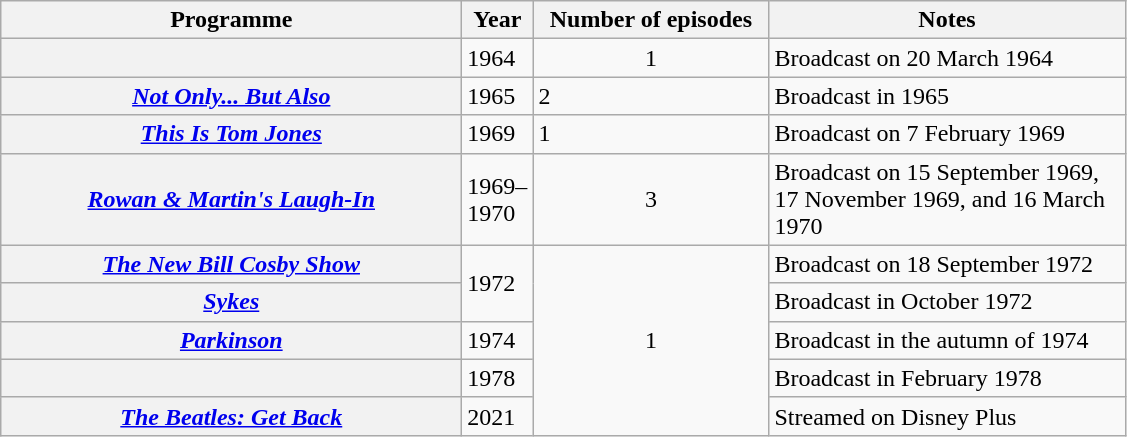<table class="wikitable plainrowheaders sortable" style="margin-right: 0;">
<tr>
<th scope="col" style="width: 300px;">Programme</th>
<th scope="col" style="width: 25px;">Year</th>
<th scope="col" style="width: 150px;">Number of episodes</th>
<th scope="col" style="width: 230px;" class="unsortable">Notes</th>
</tr>
<tr>
<th scope="row"></th>
<td>1964</td>
<td style="text-align: center;">1</td>
<td>Broadcast on 20 March 1964</td>
</tr>
<tr>
<th scope="row"><em><a href='#'>Not Only... But Also</a></em></th>
<td>1965</td>
<td>2</td>
<td>Broadcast in 1965</td>
</tr>
<tr>
<th scope="row"><em><a href='#'>This Is Tom Jones</a></em></th>
<td>1969</td>
<td>1</td>
<td>Broadcast on 7 February 1969</td>
</tr>
<tr>
<th scope="row"><em><a href='#'>Rowan & Martin's Laugh-In</a></em></th>
<td>1969–1970</td>
<td style="text-align: center;">3</td>
<td>Broadcast on 15 September 1969, 17 November 1969, and 16 March 1970</td>
</tr>
<tr>
<th scope="row"><em><a href='#'>The New Bill Cosby Show</a></em></th>
<td rowspan="2">1972</td>
<td rowspan="5" style="text-align: center;">1</td>
<td>Broadcast on 18 September 1972</td>
</tr>
<tr>
<th scope="row"><em><a href='#'>Sykes</a></em></th>
<td>Broadcast in October 1972</td>
</tr>
<tr>
<th scope="row"><a href='#'><em>Parkinson</em></a></th>
<td>1974</td>
<td>Broadcast in the autumn of 1974</td>
</tr>
<tr>
<th scope="row"></th>
<td>1978</td>
<td>Broadcast in February 1978</td>
</tr>
<tr>
<th scope="row"><em><a href='#'>The Beatles: Get Back</a></em></th>
<td>2021</td>
<td>Streamed on Disney Plus</td>
</tr>
</table>
